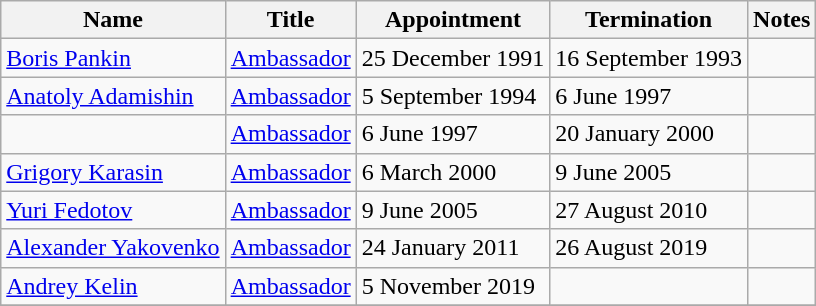<table class="wikitable">
<tr valign="middle">
<th>Name</th>
<th>Title</th>
<th>Appointment</th>
<th>Termination</th>
<th>Notes</th>
</tr>
<tr>
<td><a href='#'>Boris Pankin</a></td>
<td><a href='#'>Ambassador</a></td>
<td>25 December 1991</td>
<td>16 September 1993</td>
<td></td>
</tr>
<tr>
<td><a href='#'>Anatoly Adamishin</a></td>
<td><a href='#'>Ambassador</a></td>
<td>5 September 1994</td>
<td>6 June 1997</td>
<td></td>
</tr>
<tr>
<td></td>
<td><a href='#'>Ambassador</a></td>
<td>6 June 1997</td>
<td>20 January 2000</td>
<td></td>
</tr>
<tr>
<td><a href='#'>Grigory Karasin</a></td>
<td><a href='#'>Ambassador</a></td>
<td>6 March 2000</td>
<td>9 June 2005</td>
<td></td>
</tr>
<tr>
<td><a href='#'>Yuri Fedotov</a></td>
<td><a href='#'>Ambassador</a></td>
<td>9 June 2005</td>
<td>27 August 2010</td>
<td></td>
</tr>
<tr>
<td><a href='#'>Alexander Yakovenko</a></td>
<td><a href='#'>Ambassador</a></td>
<td>24 January 2011</td>
<td>26 August 2019</td>
<td></td>
</tr>
<tr>
<td><a href='#'>Andrey Kelin</a></td>
<td><a href='#'>Ambassador</a></td>
<td>5 November 2019</td>
<td></td>
<td></td>
</tr>
<tr>
</tr>
</table>
